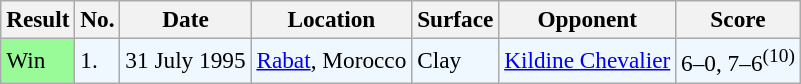<table class="sortable wikitable" style=font-size:97%>
<tr>
<th>Result</th>
<th>No.</th>
<th>Date</th>
<th>Location</th>
<th>Surface</th>
<th>Opponent</th>
<th>Score</th>
</tr>
<tr style="background:#f0f8ff;">
<td style="background:#98fb98;">Win</td>
<td>1.</td>
<td>31 July 1995</td>
<td><a href='#'>Rabat</a>, Morocco</td>
<td>Clay</td>
<td> <a href='#'>Kildine Chevalier</a></td>
<td>6–0, 7–6<sup>(10)</sup></td>
</tr>
</table>
